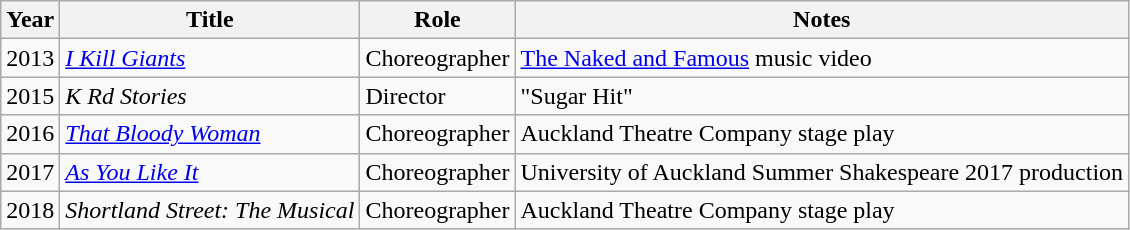<table class="wikitable sortable">
<tr>
<th>Year</th>
<th>Title</th>
<th>Role</th>
<th class="unsortable">Notes</th>
</tr>
<tr>
<td>2013</td>
<td><em><a href='#'>I Kill Giants</a></em></td>
<td>Choreographer</td>
<td><a href='#'>The Naked and Famous</a> music video</td>
</tr>
<tr>
<td>2015</td>
<td><em>K Rd Stories</em></td>
<td>Director</td>
<td>"Sugar Hit"</td>
</tr>
<tr>
<td>2016</td>
<td><em><a href='#'>That Bloody Woman</a></em></td>
<td>Choreographer</td>
<td>Auckland Theatre Company stage play</td>
</tr>
<tr>
<td>2017</td>
<td><em><a href='#'>As You Like It</a></em></td>
<td>Choreographer</td>
<td>University of Auckland Summer Shakespeare 2017 production</td>
</tr>
<tr>
<td>2018</td>
<td><em>Shortland Street: The Musical</em></td>
<td>Choreographer</td>
<td>Auckland Theatre Company stage play</td>
</tr>
</table>
